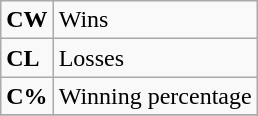<table class="wikitable">
<tr>
<td><strong>CW</strong></td>
<td>Wins</td>
</tr>
<tr>
<td><strong>CL</strong></td>
<td>Losses</td>
</tr>
<tr>
<td><strong>C%</strong></td>
<td>Winning percentage</td>
</tr>
<tr>
</tr>
</table>
